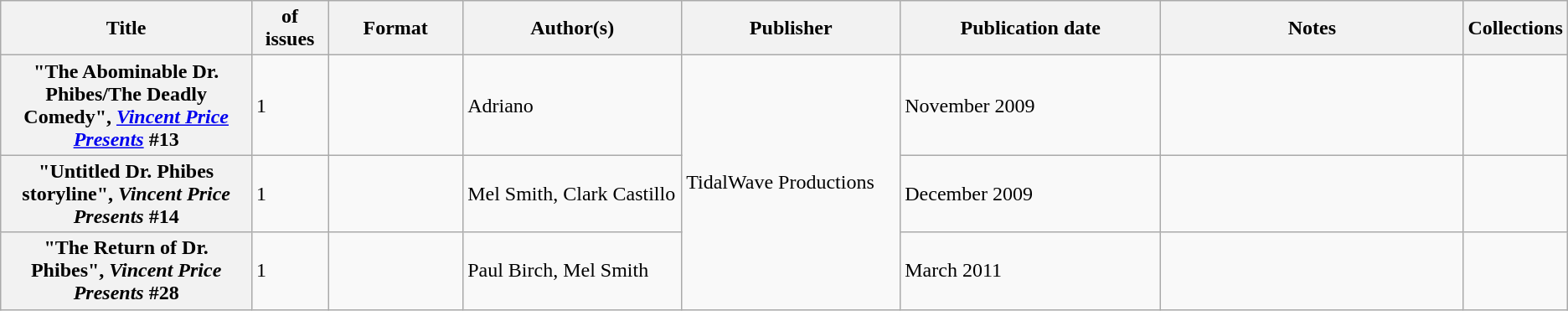<table class="wikitable">
<tr>
<th>Title</th>
<th style="width:40pt"> of issues</th>
<th style="width:75pt">Format</th>
<th style="width:125pt">Author(s)</th>
<th style="width:125pt">Publisher</th>
<th style="width:150pt">Publication date</th>
<th style="width:175pt">Notes</th>
<th>Collections</th>
</tr>
<tr>
<th>"The Abominable Dr. Phibes/The Deadly Comedy", <em><a href='#'>Vincent Price Presents</a></em> #13</th>
<td>1</td>
<td></td>
<td>Adriano</td>
<td rowspan="3">TidalWave Productions</td>
<td>November 2009</td>
<td></td>
<td></td>
</tr>
<tr>
<th>"Untitled Dr. Phibes storyline", <em>Vincent Price Presents</em> #14</th>
<td>1</td>
<td></td>
<td>Mel Smith, Clark Castillo</td>
<td>December 2009</td>
<td></td>
<td></td>
</tr>
<tr>
<th>"The Return of Dr. Phibes", <em>Vincent Price Presents</em> #28</th>
<td>1</td>
<td></td>
<td>Paul Birch, Mel Smith</td>
<td>March 2011</td>
<td></td>
<td></td>
</tr>
</table>
